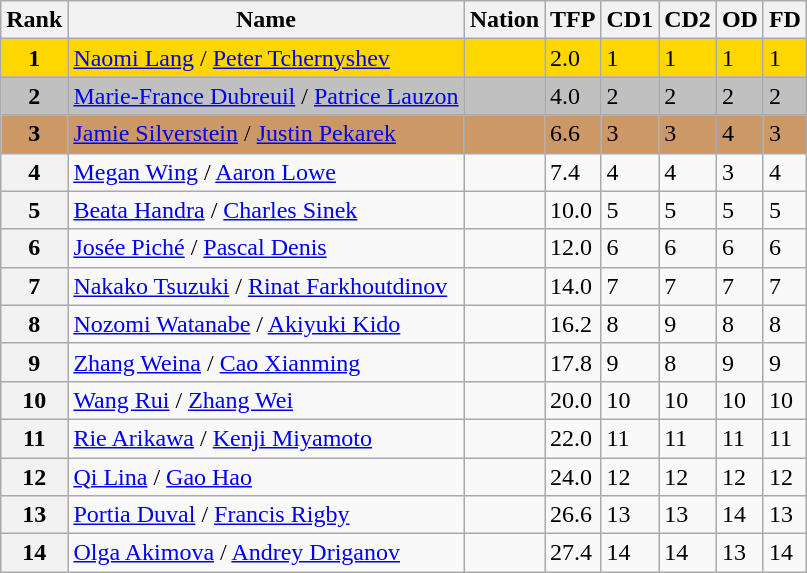<table class="wikitable">
<tr>
<th>Rank</th>
<th>Name</th>
<th>Nation</th>
<th>TFP</th>
<th>CD1</th>
<th>CD2</th>
<th>OD</th>
<th>FD</th>
</tr>
<tr bgcolor="gold">
<td align="center"><strong>1</strong></td>
<td><a href='#'>Naomi Lang</a> / <a href='#'>Peter Tchernyshev</a></td>
<td></td>
<td>2.0</td>
<td>1</td>
<td>1</td>
<td>1</td>
<td>1</td>
</tr>
<tr bgcolor="silver">
<td align="center"><strong>2</strong></td>
<td><a href='#'>Marie-France Dubreuil</a> / <a href='#'>Patrice Lauzon</a></td>
<td></td>
<td>4.0</td>
<td>2</td>
<td>2</td>
<td>2</td>
<td>2</td>
</tr>
<tr bgcolor="cc9966">
<td align="center"><strong>3</strong></td>
<td><a href='#'>Jamie Silverstein</a> / <a href='#'>Justin Pekarek</a></td>
<td></td>
<td>6.6</td>
<td>3</td>
<td>3</td>
<td>4</td>
<td>3</td>
</tr>
<tr>
<th>4</th>
<td><a href='#'>Megan Wing</a> / <a href='#'>Aaron Lowe</a></td>
<td></td>
<td>7.4</td>
<td>4</td>
<td>4</td>
<td>3</td>
<td>4</td>
</tr>
<tr>
<th>5</th>
<td><a href='#'>Beata Handra</a> / <a href='#'>Charles Sinek</a></td>
<td></td>
<td>10.0</td>
<td>5</td>
<td>5</td>
<td>5</td>
<td>5</td>
</tr>
<tr>
<th>6</th>
<td><a href='#'>Josée Piché</a> / <a href='#'>Pascal Denis</a></td>
<td></td>
<td>12.0</td>
<td>6</td>
<td>6</td>
<td>6</td>
<td>6</td>
</tr>
<tr>
<th>7</th>
<td><a href='#'>Nakako Tsuzuki</a> / <a href='#'>Rinat Farkhoutdinov</a></td>
<td></td>
<td>14.0</td>
<td>7</td>
<td>7</td>
<td>7</td>
<td>7</td>
</tr>
<tr>
<th>8</th>
<td><a href='#'>Nozomi Watanabe</a> / <a href='#'>Akiyuki Kido</a></td>
<td></td>
<td>16.2</td>
<td>8</td>
<td>9</td>
<td>8</td>
<td>8</td>
</tr>
<tr>
<th>9</th>
<td><a href='#'>Zhang Weina</a> / <a href='#'>Cao Xianming</a></td>
<td></td>
<td>17.8</td>
<td>9</td>
<td>8</td>
<td>9</td>
<td>9</td>
</tr>
<tr>
<th>10</th>
<td><a href='#'>Wang Rui</a> / <a href='#'>Zhang Wei</a></td>
<td></td>
<td>20.0</td>
<td>10</td>
<td>10</td>
<td>10</td>
<td>10</td>
</tr>
<tr>
<th>11</th>
<td><a href='#'>Rie Arikawa</a> / <a href='#'>Kenji Miyamoto</a></td>
<td></td>
<td>22.0</td>
<td>11</td>
<td>11</td>
<td>11</td>
<td>11</td>
</tr>
<tr>
<th>12</th>
<td><a href='#'>Qi Lina</a> / <a href='#'>Gao Hao</a></td>
<td></td>
<td>24.0</td>
<td>12</td>
<td>12</td>
<td>12</td>
<td>12</td>
</tr>
<tr>
<th>13</th>
<td><a href='#'>Portia Duval</a> / <a href='#'>Francis Rigby</a></td>
<td></td>
<td>26.6</td>
<td>13</td>
<td>13</td>
<td>14</td>
<td>13</td>
</tr>
<tr>
<th>14</th>
<td><a href='#'>Olga Akimova</a> / <a href='#'>Andrey Driganov</a></td>
<td></td>
<td>27.4</td>
<td>14</td>
<td>14</td>
<td>13</td>
<td>14</td>
</tr>
</table>
